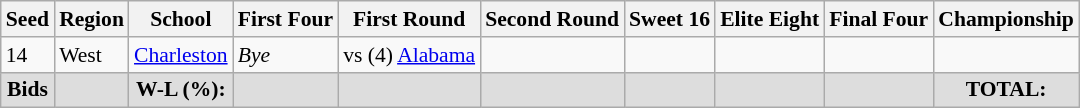<table class="sortable wikitable" style="white-space:nowrap; font-size:90%;">
<tr>
<th>Seed</th>
<th>Region</th>
<th>School</th>
<th>First Four</th>
<th>First Round</th>
<th>Second Round</th>
<th>Sweet 16</th>
<th>Elite Eight</th>
<th>Final Four</th>
<th>Championship</th>
</tr>
<tr>
<td>14</td>
<td>West</td>
<td><a href='#'>Charleston</a></td>
<td><em>Bye</em></td>
<td>vs (4) <a href='#'>Alabama</a></td>
<td></td>
<td></td>
<td></td>
<td></td>
<td></td>
</tr>
<tr class="sortbottom" style="text-align:center; background:#ddd;">
<td><strong>Bids</strong></td>
<td></td>
<td><strong>W-L (%):</strong></td>
<td></td>
<td></td>
<td></td>
<td></td>
<td></td>
<td></td>
<td><strong>TOTAL:</strong> </td>
</tr>
</table>
